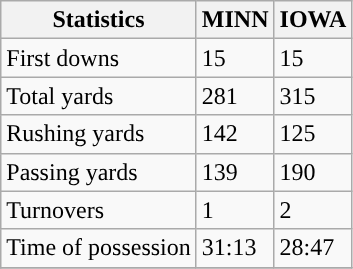<table class="wikitable">
<tr>
<th>Statistics</th>
<th>MINN</th>
<th>IOWA</th>
</tr>
<tr>
<td>First downs</td>
<td>15</td>
<td>15</td>
</tr>
<tr>
<td>Total yards</td>
<td>281</td>
<td>315</td>
</tr>
<tr>
<td>Rushing yards</td>
<td>142</td>
<td>125</td>
</tr>
<tr>
<td>Passing yards</td>
<td>139</td>
<td>190</td>
</tr>
<tr>
<td>Turnovers</td>
<td>1</td>
<td>2</td>
</tr>
<tr>
<td>Time of possession</td>
<td>31:13</td>
<td>28:47</td>
</tr>
<tr>
</tr>
</table>
